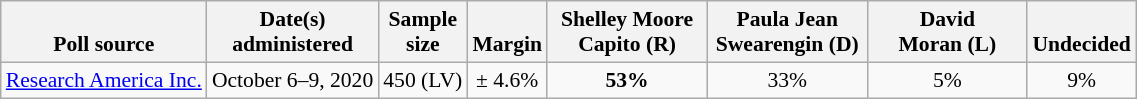<table class="wikitable" style="font-size:90%;text-align:center;">
<tr valign=bottom>
<th>Poll source</th>
<th>Date(s)<br>administered</th>
<th>Sample<br>size</th>
<th>Margin<br></th>
<th style="width:100px;">Shelley Moore<br>Capito (R)</th>
<th style="width:100px;">Paula Jean<br>Swearengin (D)</th>
<th style="width:100px;">David<br>Moran (L)</th>
<th>Undecided</th>
</tr>
<tr>
<td style="text-align:left;"><a href='#'>Research America Inc.</a></td>
<td>October 6–9, 2020</td>
<td>450 (LV)</td>
<td>± 4.6%</td>
<td><strong>53%</strong></td>
<td>33%</td>
<td>5%</td>
<td>9%</td>
</tr>
</table>
